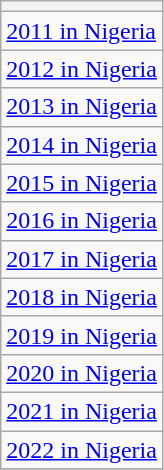<table class="wikitable">
<tr>
<th></th>
</tr>
<tr>
<td rowspan="1"><a href='#'>2011 in Nigeria</a></td>
</tr>
<tr>
<td rowspan="1"><a href='#'>2012 in Nigeria</a></td>
</tr>
<tr>
<td rowspan="1"><a href='#'>2013 in Nigeria</a></td>
</tr>
<tr>
<td rowspan="1"><a href='#'>2014 in Nigeria</a></td>
</tr>
<tr>
<td rowspan="1"><a href='#'>2015 in Nigeria</a></td>
</tr>
<tr>
<td rowspan="1"><a href='#'>2016 in Nigeria</a></td>
</tr>
<tr>
<td rowspan="1"><a href='#'>2017 in Nigeria</a></td>
</tr>
<tr>
<td rowspan="1"><a href='#'>2018 in Nigeria</a></td>
</tr>
<tr>
<td rowspan="1"><a href='#'>2019 in Nigeria</a></td>
</tr>
<tr>
<td><a href='#'>2020 in Nigeria</a></td>
</tr>
<tr>
<td><a href='#'>2021 in Nigeria</a></td>
</tr>
<tr>
<td><a href='#'>2022 in Nigeria</a></td>
</tr>
<tr>
</tr>
</table>
